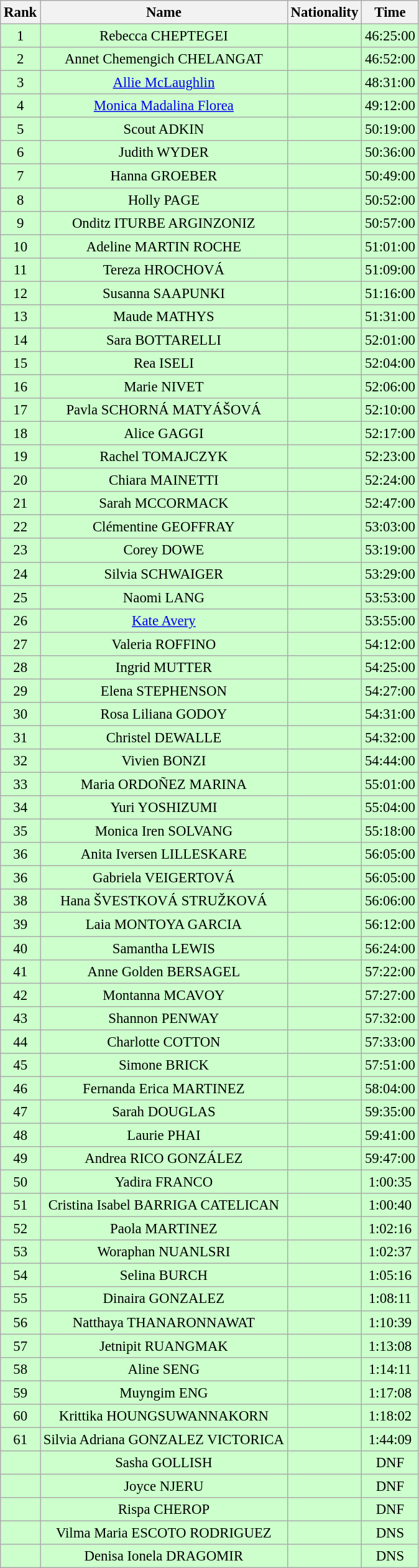<table class="wikitable sortable" style="text-align:center;font-size:95%">
<tr>
<th>Rank</th>
<th>Name</th>
<th>Nationality</th>
<th>Time</th>
</tr>
<tr bgcolor=ccffcc>
<td>1</td>
<td>Rebecca CHEPTEGEI</td>
<td></td>
<td>46:25:00</td>
</tr>
<tr bgcolor=ccffcc>
<td>2</td>
<td>Annet Chemengich CHELANGAT</td>
<td></td>
<td>46:52:00</td>
</tr>
<tr bgcolor=ccffcc>
<td>3</td>
<td><a href='#'>Allie McLaughlin</a></td>
<td></td>
<td>48:31:00</td>
</tr>
<tr bgcolor=ccffcc>
<td>4</td>
<td><a href='#'>Monica Madalina Florea</a></td>
<td></td>
<td>49:12:00</td>
</tr>
<tr bgcolor=ccffcc>
<td>5</td>
<td>Scout ADKIN</td>
<td></td>
<td>50:19:00</td>
</tr>
<tr bgcolor=ccffcc>
<td>6</td>
<td>Judith WYDER</td>
<td></td>
<td>50:36:00</td>
</tr>
<tr bgcolor=ccffcc>
<td>7</td>
<td>Hanna GROEBER</td>
<td></td>
<td>50:49:00</td>
</tr>
<tr bgcolor=ccffcc>
<td>8</td>
<td>Holly PAGE</td>
<td></td>
<td>50:52:00</td>
</tr>
<tr bgcolor=ccffcc>
<td>9</td>
<td>Onditz ITURBE ARGINZONIZ</td>
<td></td>
<td>50:57:00</td>
</tr>
<tr bgcolor=ccffcc>
<td>10</td>
<td>Adeline MARTIN ROCHE</td>
<td></td>
<td>51:01:00</td>
</tr>
<tr bgcolor=ccffcc>
<td>11</td>
<td>Tereza HROCHOVÁ</td>
<td></td>
<td>51:09:00</td>
</tr>
<tr bgcolor=ccffcc>
<td>12</td>
<td>Susanna SAAPUNKI</td>
<td></td>
<td>51:16:00</td>
</tr>
<tr bgcolor=ccffcc>
<td>13</td>
<td>Maude MATHYS</td>
<td></td>
<td>51:31:00</td>
</tr>
<tr bgcolor=ccffcc>
<td>14</td>
<td>Sara BOTTARELLI</td>
<td></td>
<td>52:01:00</td>
</tr>
<tr bgcolor=ccffcc>
<td>15</td>
<td>Rea ISELI</td>
<td></td>
<td>52:04:00</td>
</tr>
<tr bgcolor=ccffcc>
<td>16</td>
<td>Marie NIVET</td>
<td></td>
<td>52:06:00</td>
</tr>
<tr bgcolor=ccffcc>
<td>17</td>
<td>Pavla SCHORNÁ MATYÁŠOVÁ</td>
<td></td>
<td>52:10:00</td>
</tr>
<tr bgcolor=ccffcc>
<td>18</td>
<td>Alice GAGGI</td>
<td></td>
<td>52:17:00</td>
</tr>
<tr bgcolor=ccffcc>
<td>19</td>
<td>Rachel TOMAJCZYK</td>
<td></td>
<td>52:23:00</td>
</tr>
<tr bgcolor=ccffcc>
<td>20</td>
<td>Chiara MAINETTI</td>
<td></td>
<td>52:24:00</td>
</tr>
<tr bgcolor=ccffcc>
<td>21</td>
<td>Sarah MCCORMACK</td>
<td></td>
<td>52:47:00</td>
</tr>
<tr bgcolor=ccffcc>
<td>22</td>
<td>Clémentine GEOFFRAY</td>
<td></td>
<td>53:03:00</td>
</tr>
<tr bgcolor=ccffcc>
<td>23</td>
<td>Corey DOWE</td>
<td></td>
<td>53:19:00</td>
</tr>
<tr bgcolor=ccffcc>
<td>24</td>
<td>Silvia SCHWAIGER</td>
<td></td>
<td>53:29:00</td>
</tr>
<tr bgcolor=ccffcc>
<td>25</td>
<td>Naomi LANG</td>
<td></td>
<td>53:53:00</td>
</tr>
<tr bgcolor=ccffcc>
<td>26</td>
<td><a href='#'>Kate Avery</a></td>
<td></td>
<td>53:55:00</td>
</tr>
<tr bgcolor=ccffcc>
<td>27</td>
<td>Valeria ROFFINO</td>
<td></td>
<td>54:12:00</td>
</tr>
<tr bgcolor=ccffcc>
<td>28</td>
<td>Ingrid MUTTER</td>
<td></td>
<td>54:25:00</td>
</tr>
<tr bgcolor=ccffcc>
<td>29</td>
<td>Elena STEPHENSON</td>
<td></td>
<td>54:27:00</td>
</tr>
<tr bgcolor=ccffcc>
<td>30</td>
<td>Rosa Liliana GODOY</td>
<td></td>
<td>54:31:00</td>
</tr>
<tr bgcolor=ccffcc>
<td>31</td>
<td>Christel DEWALLE</td>
<td></td>
<td>54:32:00</td>
</tr>
<tr bgcolor=ccffcc>
<td>32</td>
<td>Vivien BONZI</td>
<td></td>
<td>54:44:00</td>
</tr>
<tr bgcolor=ccffcc>
<td>33</td>
<td>Maria ORDOÑEZ MARINA</td>
<td></td>
<td>55:01:00</td>
</tr>
<tr bgcolor=ccffcc>
<td>34</td>
<td>Yuri YOSHIZUMI</td>
<td></td>
<td>55:04:00</td>
</tr>
<tr bgcolor=ccffcc>
<td>35</td>
<td>Monica Iren SOLVANG</td>
<td></td>
<td>55:18:00</td>
</tr>
<tr bgcolor=ccffcc>
<td>36</td>
<td>Anita Iversen LILLESKARE</td>
<td></td>
<td>56:05:00</td>
</tr>
<tr bgcolor=ccffcc>
<td>36</td>
<td>Gabriela VEIGERTOVÁ</td>
<td></td>
<td>56:05:00</td>
</tr>
<tr bgcolor=ccffcc>
<td>38</td>
<td>Hana ŠVESTKOVÁ STRUŽKOVÁ</td>
<td></td>
<td>56:06:00</td>
</tr>
<tr bgcolor=ccffcc>
<td>39</td>
<td>Laia MONTOYA GARCIA</td>
<td></td>
<td>56:12:00</td>
</tr>
<tr bgcolor=ccffcc>
<td>40</td>
<td>Samantha LEWIS</td>
<td></td>
<td>56:24:00</td>
</tr>
<tr bgcolor=ccffcc>
<td>41</td>
<td>Anne Golden BERSAGEL</td>
<td></td>
<td>57:22:00</td>
</tr>
<tr bgcolor=ccffcc>
<td>42</td>
<td>Montanna MCAVOY</td>
<td></td>
<td>57:27:00</td>
</tr>
<tr bgcolor=ccffcc>
<td>43</td>
<td>Shannon PENWAY</td>
<td></td>
<td>57:32:00</td>
</tr>
<tr bgcolor=ccffcc>
<td>44</td>
<td>Charlotte COTTON</td>
<td></td>
<td>57:33:00</td>
</tr>
<tr bgcolor=ccffcc>
<td>45</td>
<td>Simone BRICK</td>
<td></td>
<td>57:51:00</td>
</tr>
<tr bgcolor=ccffcc>
<td>46</td>
<td>Fernanda Erica MARTINEZ</td>
<td></td>
<td>58:04:00</td>
</tr>
<tr bgcolor=ccffcc>
<td>47</td>
<td>Sarah DOUGLAS</td>
<td></td>
<td>59:35:00</td>
</tr>
<tr bgcolor=ccffcc>
<td>48</td>
<td>Laurie PHAI</td>
<td></td>
<td>59:41:00</td>
</tr>
<tr bgcolor=ccffcc>
<td>49</td>
<td>Andrea RICO GONZÁLEZ</td>
<td></td>
<td>59:47:00</td>
</tr>
<tr bgcolor=ccffcc>
<td>50</td>
<td>Yadira FRANCO</td>
<td></td>
<td>1:00:35</td>
</tr>
<tr bgcolor=ccffcc>
<td>51</td>
<td>Cristina Isabel BARRIGA CATELICAN</td>
<td></td>
<td>1:00:40</td>
</tr>
<tr bgcolor=ccffcc>
<td>52</td>
<td>Paola MARTINEZ</td>
<td></td>
<td>1:02:16</td>
</tr>
<tr bgcolor=ccffcc>
<td>53</td>
<td>Woraphan NUANLSRI</td>
<td></td>
<td>1:02:37</td>
</tr>
<tr bgcolor=ccffcc>
<td>54</td>
<td>Selina BURCH</td>
<td></td>
<td>1:05:16</td>
</tr>
<tr bgcolor=ccffcc>
<td>55</td>
<td>Dinaira GONZALEZ</td>
<td></td>
<td>1:08:11</td>
</tr>
<tr bgcolor=ccffcc>
<td>56</td>
<td>Natthaya THANARONNAWAT</td>
<td></td>
<td>1:10:39</td>
</tr>
<tr bgcolor=ccffcc>
<td>57</td>
<td>Jetnipit RUANGMAK</td>
<td></td>
<td>1:13:08</td>
</tr>
<tr bgcolor=ccffcc>
<td>58</td>
<td>Aline SENG</td>
<td></td>
<td>1:14:11</td>
</tr>
<tr bgcolor=ccffcc>
<td>59</td>
<td>Muyngim ENG</td>
<td></td>
<td>1:17:08</td>
</tr>
<tr bgcolor=ccffcc>
<td>60</td>
<td>Krittika HOUNGSUWANNAKORN</td>
<td></td>
<td>1:18:02</td>
</tr>
<tr bgcolor=ccffcc>
<td>61</td>
<td>Silvia Adriana GONZALEZ VICTORICA</td>
<td></td>
<td>1:44:09</td>
</tr>
<tr bgcolor=ccffcc>
<td></td>
<td>Sasha GOLLISH</td>
<td></td>
<td>DNF</td>
</tr>
<tr bgcolor=ccffcc>
<td></td>
<td>Joyce NJERU</td>
<td></td>
<td>DNF</td>
</tr>
<tr bgcolor=ccffcc>
<td></td>
<td>Rispa CHEROP</td>
<td></td>
<td>DNF</td>
</tr>
<tr bgcolor=ccffcc>
<td></td>
<td>Vilma Maria ESCOTO RODRIGUEZ</td>
<td></td>
<td>DNS</td>
</tr>
<tr bgcolor=ccffcc>
<td></td>
<td>Denisa Ionela DRAGOMIR</td>
<td></td>
<td>DNS</td>
</tr>
</table>
